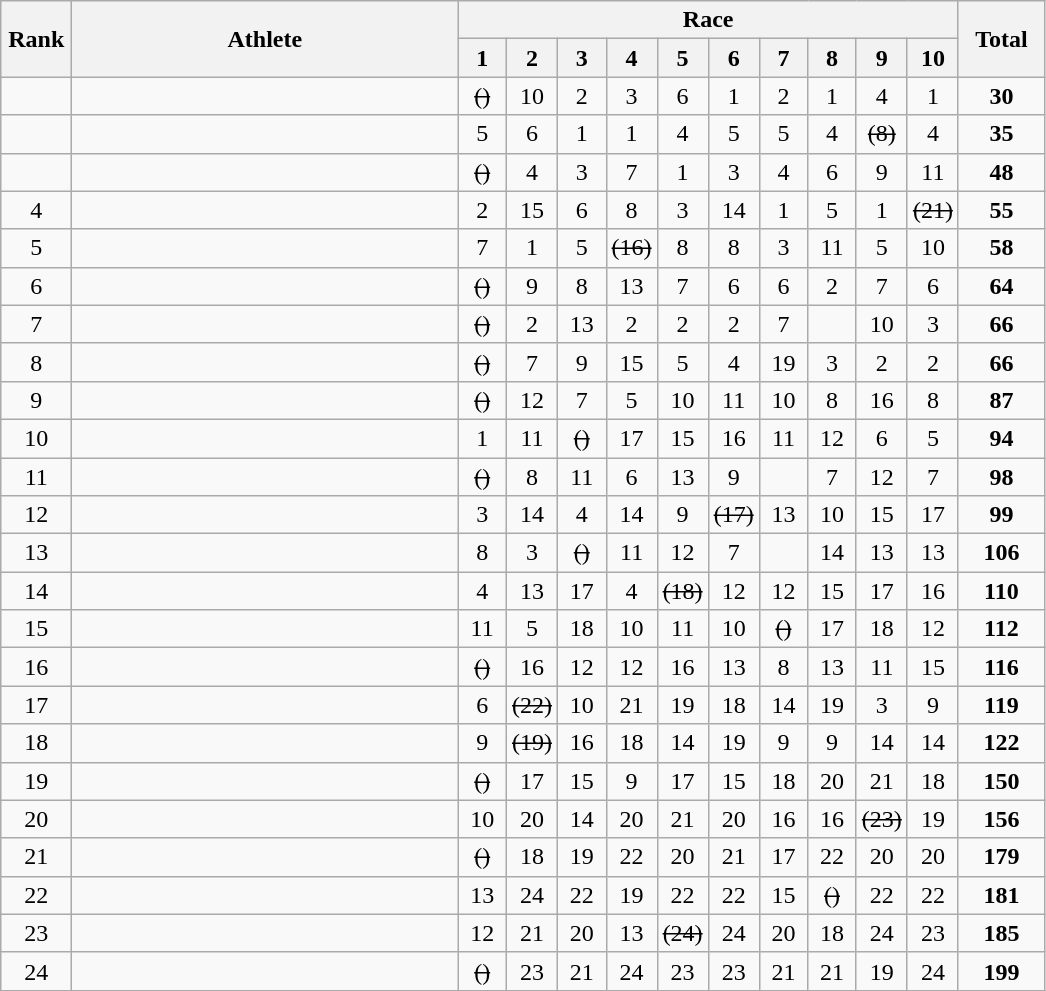<table class="wikitable" style="text-align:center">
<tr>
<th rowspan="2" width=40>Rank</th>
<th rowspan="2" width=250>Athlete</th>
<th colspan="10">Race</th>
<th rowspan="2" width=50>Total</th>
</tr>
<tr>
<th width=25>1</th>
<th width=25>2</th>
<th width=25>3</th>
<th width=25>4</th>
<th width=25>5</th>
<th width=25>6</th>
<th width=25>7</th>
<th width=25>8</th>
<th width=25>9</th>
<th width=25>10</th>
</tr>
<tr>
<td></td>
<td align=left></td>
<td><s>()</s></td>
<td>10</td>
<td>2</td>
<td>3</td>
<td>6</td>
<td>1</td>
<td>2</td>
<td>1</td>
<td>4</td>
<td>1</td>
<td><strong>30</strong></td>
</tr>
<tr>
<td></td>
<td align=left></td>
<td>5</td>
<td>6</td>
<td>1</td>
<td>1</td>
<td>4</td>
<td>5</td>
<td>5</td>
<td>4</td>
<td><s>(8)</s></td>
<td>4</td>
<td><strong>35</strong></td>
</tr>
<tr>
<td></td>
<td align=left></td>
<td><s>()</s></td>
<td>4</td>
<td>3</td>
<td>7</td>
<td>1</td>
<td>3</td>
<td>4</td>
<td>6</td>
<td>9</td>
<td>11</td>
<td><strong>48</strong></td>
</tr>
<tr>
<td>4</td>
<td align=left></td>
<td>2</td>
<td>15</td>
<td>6</td>
<td>8</td>
<td>3</td>
<td>14</td>
<td>1</td>
<td>5</td>
<td>1</td>
<td><s>(21)</s></td>
<td><strong>55</strong></td>
</tr>
<tr>
<td>5</td>
<td align=left></td>
<td>7</td>
<td>1</td>
<td>5</td>
<td><s>(16)</s></td>
<td>8</td>
<td>8</td>
<td>3</td>
<td>11</td>
<td>5</td>
<td>10</td>
<td><strong>58</strong></td>
</tr>
<tr>
<td>6</td>
<td align=left></td>
<td><s>()</s></td>
<td>9</td>
<td>8</td>
<td>13</td>
<td>7</td>
<td>6</td>
<td>6</td>
<td>2</td>
<td>7</td>
<td>6</td>
<td><strong>64</strong></td>
</tr>
<tr>
<td>7</td>
<td align=left></td>
<td><s>()</s></td>
<td>2</td>
<td>13</td>
<td>2</td>
<td>2</td>
<td>2</td>
<td>7</td>
<td></td>
<td>10</td>
<td>3</td>
<td><strong>66</strong></td>
</tr>
<tr>
<td>8</td>
<td align=left></td>
<td><s>()</s></td>
<td>7</td>
<td>9</td>
<td>15</td>
<td>5</td>
<td>4</td>
<td>19</td>
<td>3</td>
<td>2</td>
<td>2</td>
<td><strong>66</strong></td>
</tr>
<tr>
<td>9</td>
<td align=left></td>
<td><s>()</s></td>
<td>12</td>
<td>7</td>
<td>5</td>
<td>10</td>
<td>11</td>
<td>10</td>
<td>8</td>
<td>16</td>
<td>8</td>
<td><strong>87</strong></td>
</tr>
<tr>
<td>10</td>
<td align=left></td>
<td>1</td>
<td>11</td>
<td><s>()</s></td>
<td>17</td>
<td>15</td>
<td>16</td>
<td>11</td>
<td>12</td>
<td>6</td>
<td>5</td>
<td><strong>94</strong></td>
</tr>
<tr>
<td>11</td>
<td align=left></td>
<td><s>()</s></td>
<td>8</td>
<td>11</td>
<td>6</td>
<td>13</td>
<td>9</td>
<td></td>
<td>7</td>
<td>12</td>
<td>7</td>
<td><strong>98</strong></td>
</tr>
<tr>
<td>12</td>
<td align=left></td>
<td>3</td>
<td>14</td>
<td>4</td>
<td>14</td>
<td>9</td>
<td><s>(17)</s></td>
<td>13</td>
<td>10</td>
<td>15</td>
<td>17</td>
<td><strong>99</strong></td>
</tr>
<tr>
<td>13</td>
<td align=left></td>
<td>8</td>
<td>3</td>
<td><s>()</s></td>
<td>11</td>
<td>12</td>
<td>7</td>
<td></td>
<td>14</td>
<td>13</td>
<td>13</td>
<td><strong>106</strong></td>
</tr>
<tr>
<td>14</td>
<td align=left></td>
<td>4</td>
<td>13</td>
<td>17</td>
<td>4</td>
<td><s>(18)</s></td>
<td>12</td>
<td>12</td>
<td>15</td>
<td>17</td>
<td>16</td>
<td><strong>110</strong></td>
</tr>
<tr>
<td>15</td>
<td align=left></td>
<td>11</td>
<td>5</td>
<td>18</td>
<td>10</td>
<td>11</td>
<td>10</td>
<td><s>()</s></td>
<td>17</td>
<td>18</td>
<td>12</td>
<td><strong>112</strong></td>
</tr>
<tr>
<td>16</td>
<td align=left></td>
<td><s>()</s></td>
<td>16</td>
<td>12</td>
<td>12</td>
<td>16</td>
<td>13</td>
<td>8</td>
<td>13</td>
<td>11</td>
<td>15</td>
<td><strong>116</strong></td>
</tr>
<tr>
<td>17</td>
<td align=left></td>
<td>6</td>
<td><s>(22)</s></td>
<td>10</td>
<td>21</td>
<td>19</td>
<td>18</td>
<td>14</td>
<td>19</td>
<td>3</td>
<td>9</td>
<td><strong>119</strong></td>
</tr>
<tr>
<td>18</td>
<td align=left></td>
<td>9</td>
<td><s>(19)</s></td>
<td>16</td>
<td>18</td>
<td>14</td>
<td>19</td>
<td>9</td>
<td>9</td>
<td>14</td>
<td>14</td>
<td><strong>122</strong></td>
</tr>
<tr>
<td>19</td>
<td align=left></td>
<td><s>()</s></td>
<td>17</td>
<td>15</td>
<td>9</td>
<td>17</td>
<td>15</td>
<td>18</td>
<td>20</td>
<td>21</td>
<td>18</td>
<td><strong>150</strong></td>
</tr>
<tr>
<td>20</td>
<td align=left></td>
<td>10</td>
<td>20</td>
<td>14</td>
<td>20</td>
<td>21</td>
<td>20</td>
<td>16</td>
<td>16</td>
<td><s>(23)</s></td>
<td>19</td>
<td><strong>156</strong></td>
</tr>
<tr>
<td>21</td>
<td align=left></td>
<td><s>()</s></td>
<td>18</td>
<td>19</td>
<td>22</td>
<td>20</td>
<td>21</td>
<td>17</td>
<td>22</td>
<td>20</td>
<td>20</td>
<td><strong>179</strong></td>
</tr>
<tr>
<td>22</td>
<td align=left></td>
<td>13</td>
<td>24</td>
<td>22</td>
<td>19</td>
<td>22</td>
<td>22</td>
<td>15</td>
<td><s>()</s></td>
<td>22</td>
<td>22</td>
<td><strong>181</strong></td>
</tr>
<tr>
<td>23</td>
<td align=left></td>
<td>12</td>
<td>21</td>
<td>20</td>
<td>13</td>
<td><s>(24)</s></td>
<td>24</td>
<td>20</td>
<td>18</td>
<td>24</td>
<td>23</td>
<td><strong>185</strong></td>
</tr>
<tr>
<td>24</td>
<td align=left></td>
<td><s>()</s></td>
<td>23</td>
<td>21</td>
<td>24</td>
<td>23</td>
<td>23</td>
<td>21</td>
<td>21</td>
<td>19</td>
<td>24</td>
<td><strong>199</strong></td>
</tr>
</table>
